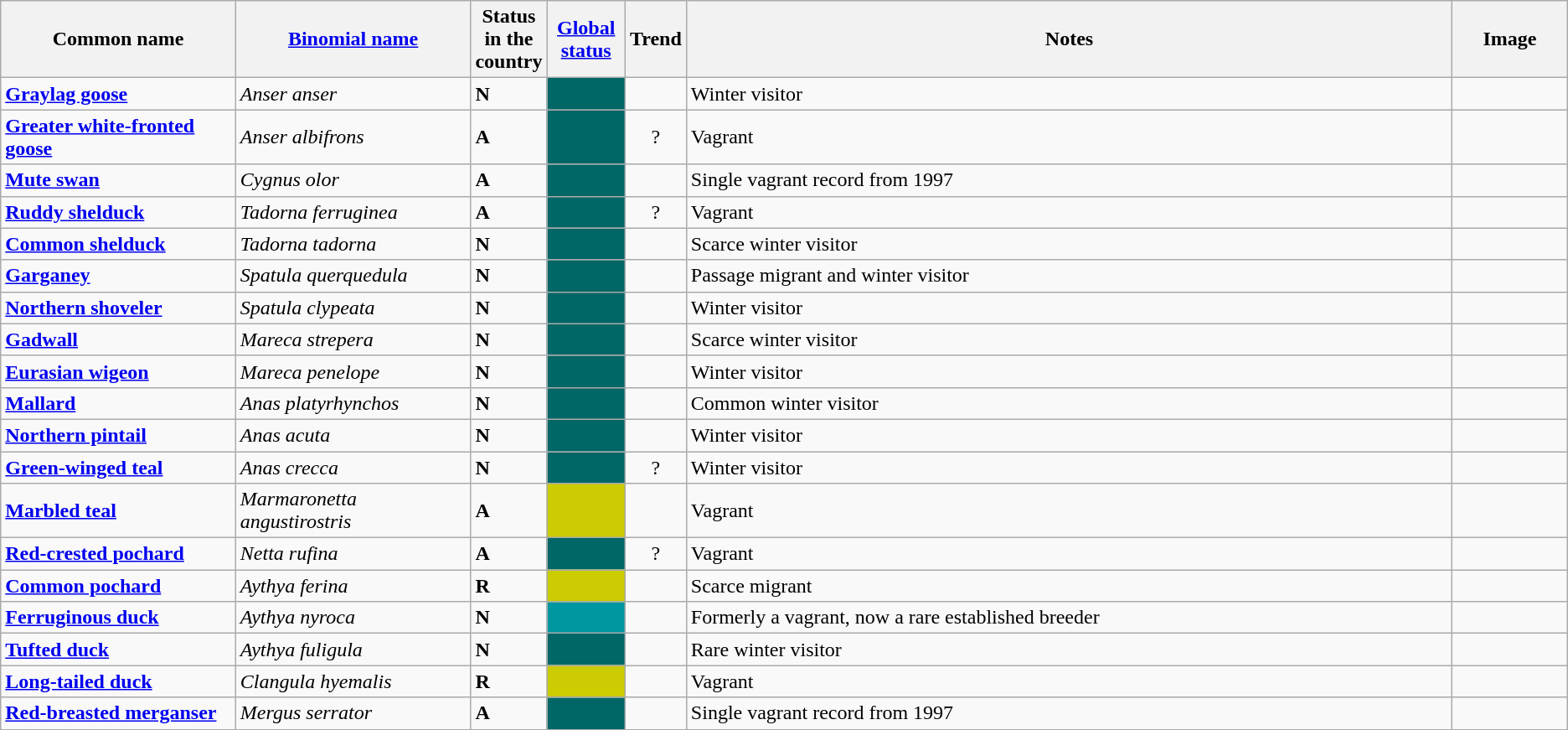<table class="wikitable sortable">
<tr>
<th width="15%">Common name</th>
<th width="15%"><a href='#'>Binomial name</a></th>
<th width="1%">Status in the country</th>
<th width="5%"><a href='#'>Global status</a></th>
<th width="1%">Trend</th>
<th class="unsortable">Notes</th>
<th class="unsortable">Image</th>
</tr>
<tr>
<td><strong><a href='#'>Graylag goose</a></strong></td>
<td><em>Anser anser</em></td>
<td><strong>N</strong></td>
<td align=center style="background: #006666"></td>
<td align=center></td>
<td>Winter visitor</td>
<td></td>
</tr>
<tr>
<td><strong><a href='#'>Greater white-fronted goose</a></strong></td>
<td><em>Anser albifrons</em></td>
<td><strong>A</strong></td>
<td align=center style="background: #006666"></td>
<td align=center>?</td>
<td>Vagrant</td>
<td></td>
</tr>
<tr>
<td><strong><a href='#'>Mute swan</a></strong></td>
<td><em>Cygnus olor</em></td>
<td><strong>A</strong></td>
<td align=center style="background: #006666"></td>
<td align=center></td>
<td>Single vagrant record from 1997</td>
<td></td>
</tr>
<tr>
<td><strong><a href='#'>Ruddy shelduck</a></strong></td>
<td><em>Tadorna ferruginea</em></td>
<td><strong>A</strong></td>
<td align=center style="background: #006666"></td>
<td align=center>?</td>
<td>Vagrant</td>
<td></td>
</tr>
<tr>
<td><strong><a href='#'>Common shelduck</a></strong></td>
<td><em>Tadorna tadorna</em></td>
<td><strong>N</strong></td>
<td align=center style="background: #006666"></td>
<td align=center></td>
<td>Scarce winter visitor</td>
<td></td>
</tr>
<tr>
<td><strong><a href='#'>Garganey</a></strong></td>
<td><em>Spatula querquedula</em></td>
<td><strong>N</strong></td>
<td align=center style="background: #006666"></td>
<td align=center></td>
<td>Passage migrant and winter visitor</td>
<td></td>
</tr>
<tr>
<td><strong><a href='#'>Northern shoveler</a></strong></td>
<td><em>Spatula clypeata</em></td>
<td><strong>N</strong></td>
<td align=center style="background: #006666"></td>
<td align=center></td>
<td>Winter visitor</td>
<td></td>
</tr>
<tr>
<td><strong><a href='#'>Gadwall</a></strong></td>
<td><em>Mareca strepera</em></td>
<td><strong>N</strong></td>
<td align=center style="background: #006666"></td>
<td align=center></td>
<td>Scarce winter visitor</td>
<td></td>
</tr>
<tr>
<td><strong><a href='#'>Eurasian wigeon</a></strong></td>
<td><em>Mareca penelope</em></td>
<td><strong>N</strong></td>
<td align=center style="background: #006666"></td>
<td align=center></td>
<td>Winter visitor</td>
<td></td>
</tr>
<tr>
<td><strong><a href='#'>Mallard</a></strong></td>
<td><em>Anas platyrhynchos</em></td>
<td><strong>N</strong></td>
<td align=center style="background: #006666"></td>
<td align=center></td>
<td>Common winter visitor</td>
<td></td>
</tr>
<tr>
<td><strong><a href='#'>Northern pintail</a></strong></td>
<td><em>Anas acuta</em></td>
<td><strong>N</strong></td>
<td align=center style="background: #006666"></td>
<td align=center></td>
<td>Winter visitor</td>
<td></td>
</tr>
<tr>
<td><strong><a href='#'>Green-winged teal</a></strong></td>
<td><em>Anas crecca</em></td>
<td><strong>N</strong></td>
<td align=center style="background: #006666"></td>
<td align=center>?</td>
<td>Winter visitor</td>
<td></td>
</tr>
<tr>
<td><strong><a href='#'>Marbled teal</a></strong></td>
<td><em>Marmaronetta angustirostris</em></td>
<td><strong>A</strong></td>
<td align=center style="background: #cbcc02"></td>
<td align=center></td>
<td>Vagrant</td>
<td></td>
</tr>
<tr>
<td><strong><a href='#'>Red-crested pochard</a></strong></td>
<td><em>Netta rufina</em></td>
<td><strong>A</strong></td>
<td align=center style="background: #006666"></td>
<td align=center>?</td>
<td>Vagrant</td>
<td></td>
</tr>
<tr>
<td><strong><a href='#'>Common pochard</a></strong></td>
<td><em>Aythya ferina</em></td>
<td><strong>R</strong></td>
<td align=center style="background: #cbcc02"></td>
<td align=center></td>
<td>Scarce migrant</td>
<td></td>
</tr>
<tr>
<td><strong><a href='#'>Ferruginous duck</a></strong></td>
<td><em>Aythya nyroca</em></td>
<td><strong>N</strong></td>
<td align=center style="background: #0097a0"></td>
<td align=center></td>
<td>Formerly a vagrant, now a rare established breeder</td>
<td></td>
</tr>
<tr>
<td><strong><a href='#'>Tufted duck</a></strong></td>
<td><em>Aythya fuligula</em></td>
<td><strong>N</strong></td>
<td align=center style="background: #006666"></td>
<td align=center></td>
<td>Rare winter visitor</td>
<td></td>
</tr>
<tr>
<td><strong><a href='#'>Long-tailed duck</a></strong></td>
<td><em>Clangula hyemalis</em></td>
<td><strong>R</strong></td>
<td align=center style="background: #cbcc02"></td>
<td align=center></td>
<td>Vagrant</td>
<td></td>
</tr>
<tr>
<td><strong><a href='#'>Red-breasted merganser</a></strong></td>
<td><em>Mergus serrator</em></td>
<td><strong>A</strong></td>
<td align=center style="background: #006666"></td>
<td align=center></td>
<td>Single vagrant record from 1997</td>
<td></td>
</tr>
<tr>
</tr>
</table>
